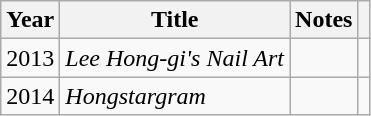<table class="wikitable sortable">
<tr>
<th>Year</th>
<th>Title</th>
<th>Notes</th>
<th></th>
</tr>
<tr>
<td>2013</td>
<td><em>Lee Hong-gi's Nail Art</em></td>
<td></td>
<td></td>
</tr>
<tr>
<td>2014</td>
<td><em>Hongstargram</em></td>
<td></td>
<td></td>
</tr>
</table>
